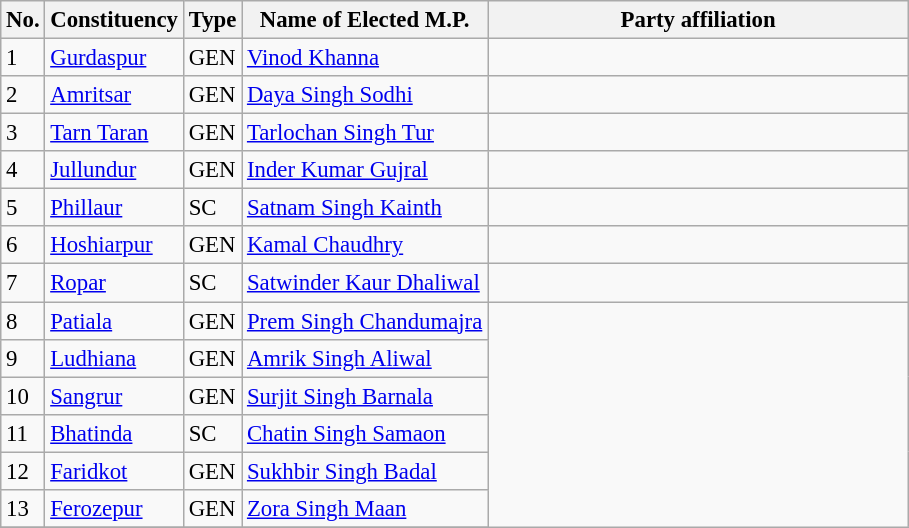<table class="wikitable" style="font-size:95%;">
<tr>
<th>No.</th>
<th>Constituency</th>
<th>Type</th>
<th>Name of Elected M.P.</th>
<th colspan="2" style="width:18em">Party affiliation</th>
</tr>
<tr>
<td>1</td>
<td><a href='#'>Gurdaspur</a></td>
<td>GEN</td>
<td><a href='#'>Vinod Khanna</a></td>
<td></td>
</tr>
<tr>
<td>2</td>
<td><a href='#'>Amritsar</a></td>
<td>GEN</td>
<td><a href='#'>Daya Singh Sodhi</a></td>
</tr>
<tr>
<td>3</td>
<td><a href='#'>Tarn Taran</a></td>
<td>GEN</td>
<td><a href='#'>Tarlochan Singh Tur</a></td>
<td></td>
</tr>
<tr>
<td>4</td>
<td><a href='#'>Jullundur</a></td>
<td>GEN</td>
<td><a href='#'>Inder Kumar Gujral</a></td>
<td></td>
</tr>
<tr>
<td>5</td>
<td><a href='#'>Phillaur</a></td>
<td>SC</td>
<td><a href='#'>Satnam Singh Kainth</a></td>
<td></td>
</tr>
<tr>
<td>6</td>
<td><a href='#'>Hoshiarpur</a></td>
<td>GEN</td>
<td><a href='#'>Kamal Chaudhry</a></td>
<td></td>
</tr>
<tr>
<td>7</td>
<td><a href='#'>Ropar</a></td>
<td>SC</td>
<td><a href='#'>Satwinder Kaur Dhaliwal</a></td>
<td></td>
</tr>
<tr>
<td>8</td>
<td><a href='#'>Patiala</a></td>
<td>GEN</td>
<td><a href='#'>Prem Singh Chandumajra</a></td>
</tr>
<tr>
<td>9</td>
<td><a href='#'>Ludhiana</a></td>
<td>GEN</td>
<td><a href='#'>Amrik Singh Aliwal</a></td>
</tr>
<tr>
<td>10</td>
<td><a href='#'>Sangrur</a></td>
<td>GEN</td>
<td><a href='#'>Surjit Singh Barnala</a></td>
</tr>
<tr>
<td>11</td>
<td><a href='#'>Bhatinda</a></td>
<td>SC</td>
<td><a href='#'>Chatin Singh Samaon</a></td>
</tr>
<tr>
<td>12</td>
<td><a href='#'>Faridkot</a></td>
<td>GEN</td>
<td><a href='#'>Sukhbir Singh Badal</a></td>
</tr>
<tr>
<td>13</td>
<td><a href='#'>Ferozepur</a></td>
<td>GEN</td>
<td><a href='#'>Zora Singh Maan</a></td>
</tr>
<tr>
</tr>
</table>
